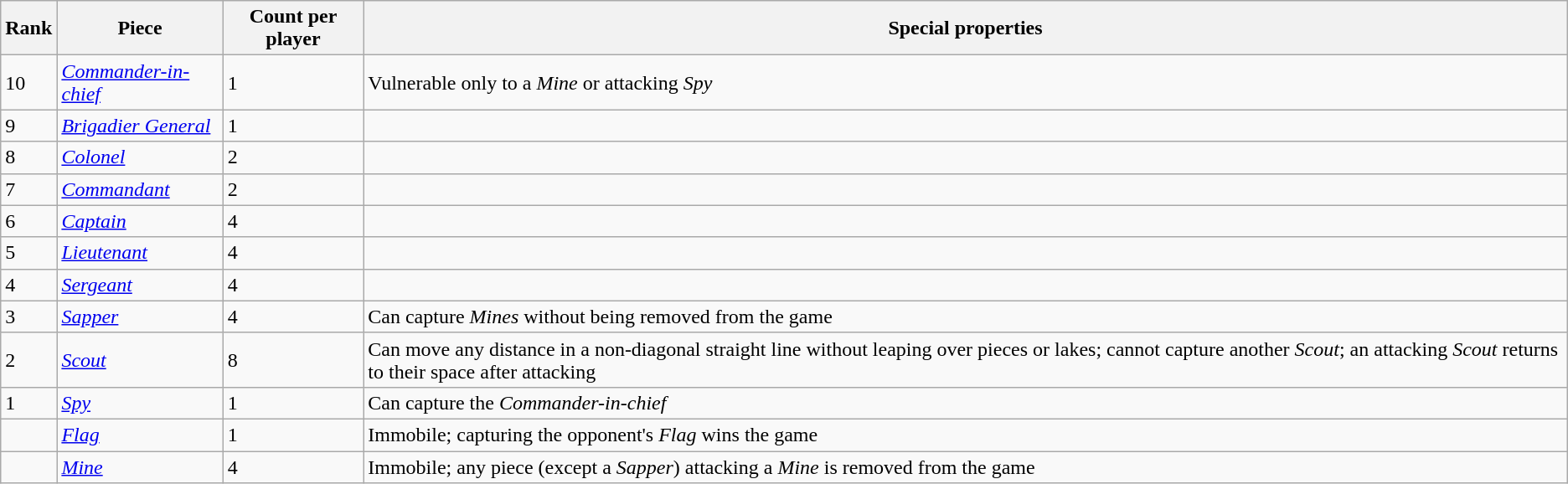<table class="wikitable">
<tr>
<th>Rank</th>
<th>Piece</th>
<th>Count per player</th>
<th>Special properties</th>
</tr>
<tr>
<td>10</td>
<td><em><a href='#'>Commander-in-chief</a></em></td>
<td>1</td>
<td>Vulnerable only to a <em>Mine</em> or attacking <em>Spy</em></td>
</tr>
<tr>
<td>9</td>
<td><em><a href='#'>Brigadier General</a></em></td>
<td>1</td>
<td></td>
</tr>
<tr>
<td>8</td>
<td><em><a href='#'>Colonel</a></em></td>
<td>2</td>
<td></td>
</tr>
<tr>
<td>7</td>
<td><em><a href='#'>Commandant</a></em></td>
<td>2</td>
<td></td>
</tr>
<tr>
<td>6</td>
<td><em><a href='#'>Captain</a></em></td>
<td>4</td>
<td></td>
</tr>
<tr>
<td>5</td>
<td><em><a href='#'>Lieutenant</a></em></td>
<td>4</td>
<td></td>
</tr>
<tr>
<td>4</td>
<td><em><a href='#'>Sergeant</a></em></td>
<td>4</td>
<td></td>
</tr>
<tr>
<td>3</td>
<td><em><a href='#'>Sapper</a></em></td>
<td>4</td>
<td>Can capture <em>Mines</em> without being removed from the game</td>
</tr>
<tr>
<td>2</td>
<td><em><a href='#'>Scout</a></em></td>
<td>8</td>
<td>Can move any distance in a non-diagonal straight line without leaping over pieces or lakes; cannot capture another <em>Scout</em>; an attacking <em>Scout</em> returns to their space after attacking<em></em></td>
</tr>
<tr>
<td>1</td>
<td><em><a href='#'>Spy</a></em></td>
<td>1</td>
<td>Can capture the <em>Commander-in-chief</em></td>
</tr>
<tr>
<td></td>
<td><em><a href='#'>Flag</a></em></td>
<td>1</td>
<td>Immobile; capturing the opponent's <em>Flag</em> wins the game</td>
</tr>
<tr>
<td></td>
<td><em><a href='#'>Mine</a></em></td>
<td>4</td>
<td>Immobile; any piece (except a <em>Sapper</em>) attacking a <em>Mine</em> is removed from the game</td>
</tr>
</table>
